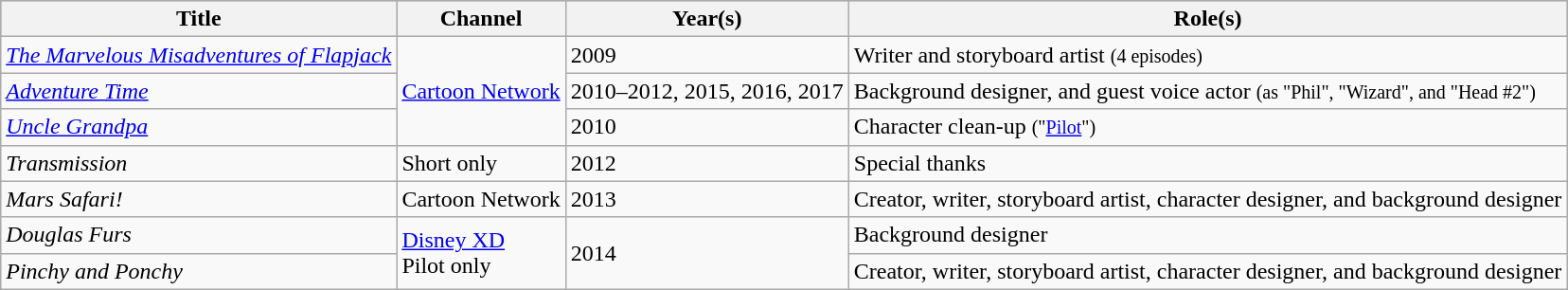<table class="wikitable">
<tr style="background:#b0c4de; text-align:center;">
<th>Title</th>
<th>Channel</th>
<th>Year(s)</th>
<th>Role(s)</th>
</tr>
<tr>
<td><em><a href='#'>The Marvelous Misadventures of Flapjack</a></em></td>
<td "align="center" rowspan="3"><a href='#'>Cartoon Network</a></td>
<td>2009</td>
<td>Writer and storyboard artist <small>(4 episodes)</small></td>
</tr>
<tr>
<td><em><a href='#'>Adventure Time</a></em></td>
<td>2010–2012, 2015, 2016, 2017</td>
<td>Background designer, and guest voice actor <small>(as "Phil", "Wizard", and "Head #2")</small></td>
</tr>
<tr>
<td><em><a href='#'>Uncle Grandpa</a></em></td>
<td>2010</td>
<td>Character clean-up <small>("<a href='#'>Pilot</a>")</small></td>
</tr>
<tr>
<td><em>Transmission</em></td>
<td>Short only</td>
<td>2012</td>
<td>Special thanks</td>
</tr>
<tr>
<td><em>Mars Safari!</em></td>
<td>Cartoon Network</td>
<td>2013</td>
<td>Creator, writer, storyboard artist, character designer, and background designer</td>
</tr>
<tr>
<td><em>Douglas Furs</em></td>
<td rowspan="2"><a href='#'>Disney XD</a><br>Pilot only</td>
<td rowspan="2">2014</td>
<td>Background designer</td>
</tr>
<tr>
<td><em>Pinchy and Ponchy</em></td>
<td>Creator, writer, storyboard artist, character designer, and background designer</td>
</tr>
</table>
